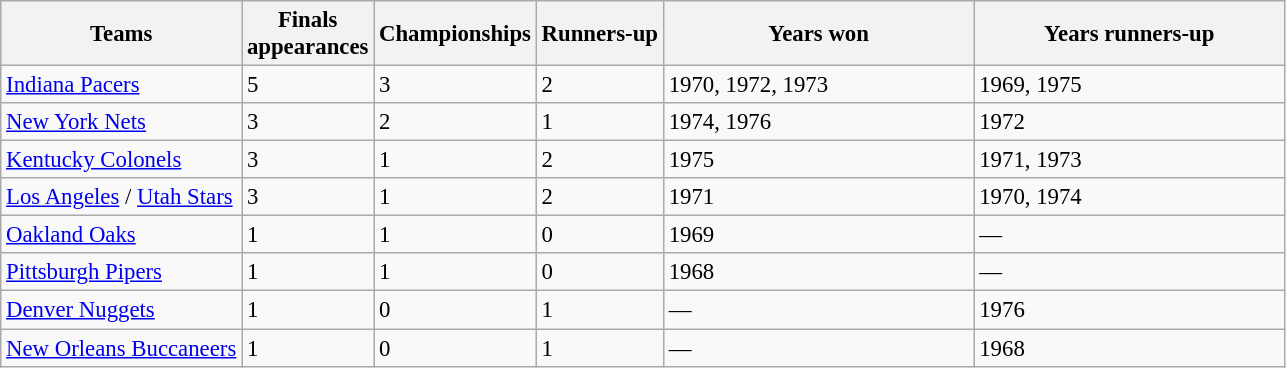<table class="wikitable sortable" style="text-align:left; font-size:95%">
<tr>
<th>Teams</th>
<th>Finals<br>appearances</th>
<th>Championships</th>
<th>Runners-up</th>
<th class="unsortable" width="200">Years won</th>
<th class="unsortable" width="200">Years runners-up</th>
</tr>
<tr>
<td><a href='#'>Indiana Pacers</a></td>
<td>5</td>
<td>3</td>
<td>2</td>
<td>1970, 1972, 1973</td>
<td>1969, 1975</td>
</tr>
<tr>
<td><a href='#'>New York Nets</a></td>
<td>3</td>
<td>2</td>
<td>1</td>
<td>1974, 1976</td>
<td>1972</td>
</tr>
<tr>
<td><a href='#'>Kentucky Colonels</a></td>
<td>3</td>
<td>1</td>
<td>2</td>
<td>1975</td>
<td>1971, 1973</td>
</tr>
<tr>
<td><a href='#'>Los Angeles</a> / <a href='#'>Utah Stars</a></td>
<td>3</td>
<td>1</td>
<td>2</td>
<td>1971</td>
<td>1970, 1974</td>
</tr>
<tr>
<td><a href='#'>Oakland Oaks</a></td>
<td>1</td>
<td>1</td>
<td>0</td>
<td>1969</td>
<td>—</td>
</tr>
<tr>
<td><a href='#'>Pittsburgh Pipers</a></td>
<td>1</td>
<td>1</td>
<td>0</td>
<td>1968</td>
<td>—</td>
</tr>
<tr>
<td><a href='#'>Denver Nuggets</a></td>
<td>1</td>
<td>0</td>
<td>1</td>
<td>—</td>
<td>1976</td>
</tr>
<tr>
<td><a href='#'>New Orleans Buccaneers</a></td>
<td>1</td>
<td>0</td>
<td>1</td>
<td>—</td>
<td>1968</td>
</tr>
</table>
